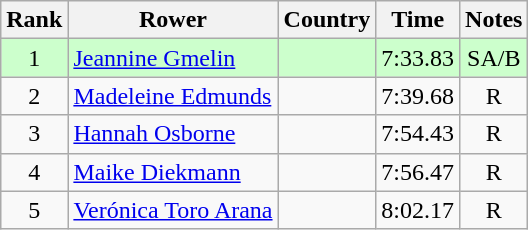<table class="wikitable" style="text-align:center">
<tr>
<th>Rank</th>
<th>Rower</th>
<th>Country</th>
<th>Time</th>
<th>Notes</th>
</tr>
<tr bgcolor=ccffcc>
<td>1</td>
<td align="left"><a href='#'>Jeannine Gmelin</a></td>
<td align="left"></td>
<td>7:33.83</td>
<td>SA/B</td>
</tr>
<tr>
<td>2</td>
<td align="left"><a href='#'>Madeleine Edmunds</a></td>
<td align="left"></td>
<td>7:39.68</td>
<td>R</td>
</tr>
<tr>
<td>3</td>
<td align="left"><a href='#'>Hannah Osborne</a></td>
<td align="left"></td>
<td>7:54.43</td>
<td>R</td>
</tr>
<tr>
<td>4</td>
<td align="left"><a href='#'>Maike Diekmann</a></td>
<td align="left"></td>
<td>7:56.47</td>
<td>R</td>
</tr>
<tr>
<td>5</td>
<td align="left"><a href='#'>Verónica Toro Arana</a></td>
<td align="left"></td>
<td>8:02.17</td>
<td>R</td>
</tr>
</table>
